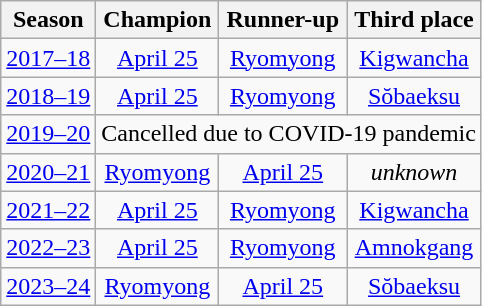<table class="wikitable" style="text-align:center">
<tr>
<th>Season</th>
<th>Champion</th>
<th>Runner-up</th>
<th>Third place</th>
</tr>
<tr>
<td><a href='#'>2017–18</a></td>
<td><a href='#'>April 25</a></td>
<td><a href='#'>Ryomyong</a></td>
<td><a href='#'>Kigwancha</a></td>
</tr>
<tr>
<td><a href='#'>2018–19</a></td>
<td><a href='#'>April 25</a></td>
<td><a href='#'>Ryomyong</a></td>
<td><a href='#'>Sŏbaeksu</a></td>
</tr>
<tr>
<td><a href='#'>2019–20</a></td>
<td colspan=3>Cancelled due to COVID-19 pandemic</td>
</tr>
<tr>
<td><a href='#'>2020–21</a></td>
<td><a href='#'>Ryomyong</a></td>
<td><a href='#'>April 25</a></td>
<td><em>unknown</em></td>
</tr>
<tr>
<td><a href='#'>2021–22</a></td>
<td><a href='#'>April 25</a></td>
<td><a href='#'>Ryomyong</a></td>
<td><a href='#'>Kigwancha</a></td>
</tr>
<tr>
<td><a href='#'>2022–23</a></td>
<td><a href='#'>April 25</a></td>
<td><a href='#'>Ryomyong</a></td>
<td><a href='#'>Amnokgang</a></td>
</tr>
<tr>
<td><a href='#'>2023–24</a></td>
<td><a href='#'>Ryomyong</a></td>
<td><a href='#'>April 25</a></td>
<td><a href='#'>Sŏbaeksu</a></td>
</tr>
</table>
